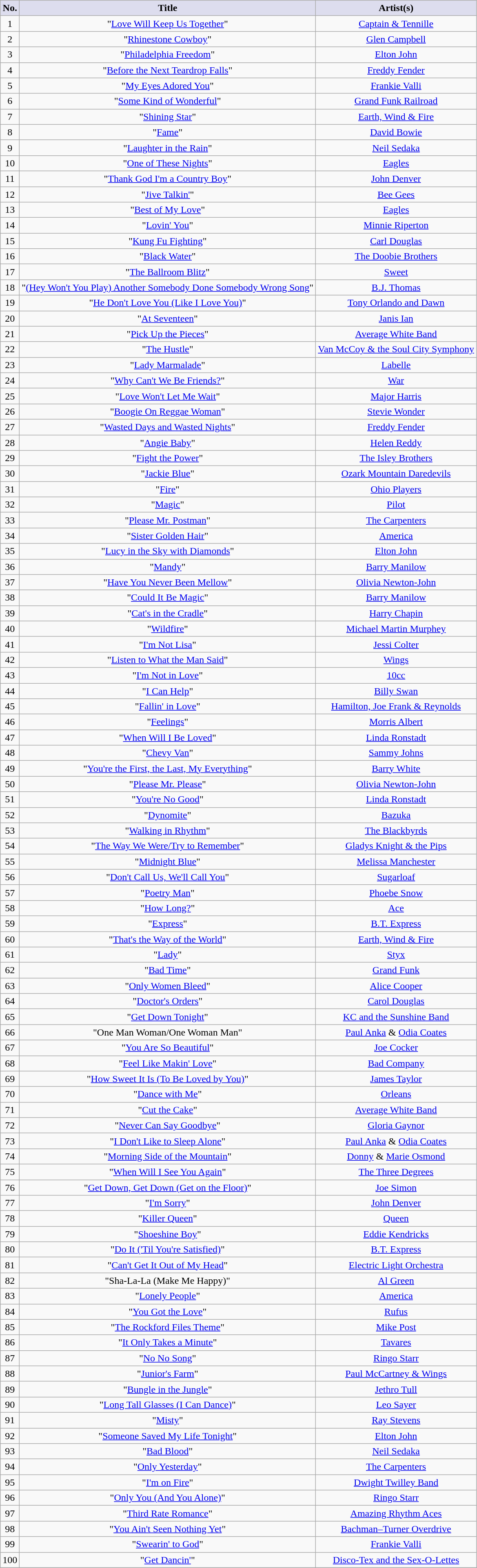<table class="wikitable sortable" style="text-align: center">
<tr>
<th scope="col" style="background:#dde;">No.</th>
<th scope="col" style="background:#dde;">Title</th>
<th scope="col" style="background:#dde;">Artist(s)</th>
</tr>
<tr>
<td>1</td>
<td>"<a href='#'>Love Will Keep Us Together</a>"</td>
<td><a href='#'>Captain & Tennille</a></td>
</tr>
<tr>
<td>2</td>
<td>"<a href='#'>Rhinestone Cowboy</a>"</td>
<td><a href='#'>Glen Campbell</a></td>
</tr>
<tr>
<td>3</td>
<td>"<a href='#'>Philadelphia Freedom</a>"</td>
<td><a href='#'>Elton John</a></td>
</tr>
<tr>
<td>4</td>
<td>"<a href='#'>Before the Next Teardrop Falls</a>"</td>
<td><a href='#'>Freddy Fender</a></td>
</tr>
<tr>
<td>5</td>
<td>"<a href='#'>My Eyes Adored You</a>"</td>
<td><a href='#'>Frankie Valli</a></td>
</tr>
<tr>
<td>6</td>
<td>"<a href='#'>Some Kind of Wonderful</a>"</td>
<td><a href='#'>Grand Funk Railroad</a></td>
</tr>
<tr>
<td>7</td>
<td>"<a href='#'>Shining Star</a>"</td>
<td><a href='#'>Earth, Wind & Fire</a></td>
</tr>
<tr>
<td>8</td>
<td>"<a href='#'>Fame</a>"</td>
<td><a href='#'>David Bowie</a></td>
</tr>
<tr>
<td>9</td>
<td>"<a href='#'>Laughter in the Rain</a>"</td>
<td><a href='#'>Neil Sedaka</a></td>
</tr>
<tr>
<td>10</td>
<td>"<a href='#'>One of These Nights</a>"</td>
<td><a href='#'>Eagles</a></td>
</tr>
<tr>
<td>11</td>
<td>"<a href='#'>Thank God I'm a Country Boy</a>"</td>
<td><a href='#'>John Denver</a></td>
</tr>
<tr>
<td>12</td>
<td>"<a href='#'>Jive Talkin'</a>"</td>
<td><a href='#'>Bee Gees</a></td>
</tr>
<tr>
<td>13</td>
<td>"<a href='#'>Best of My Love</a>"</td>
<td><a href='#'>Eagles</a></td>
</tr>
<tr>
<td>14</td>
<td>"<a href='#'>Lovin' You</a>"</td>
<td><a href='#'>Minnie Riperton</a></td>
</tr>
<tr>
<td>15</td>
<td>"<a href='#'>Kung Fu Fighting</a>"</td>
<td><a href='#'>Carl Douglas</a></td>
</tr>
<tr>
<td>16</td>
<td>"<a href='#'>Black Water</a>"</td>
<td><a href='#'>The Doobie Brothers</a></td>
</tr>
<tr>
<td>17</td>
<td>"<a href='#'>The Ballroom Blitz</a>"</td>
<td><a href='#'>Sweet</a></td>
</tr>
<tr>
<td>18</td>
<td>"<a href='#'>(Hey Won't You Play) Another Somebody Done Somebody Wrong Song</a>"</td>
<td><a href='#'>B.J. Thomas</a></td>
</tr>
<tr>
<td>19</td>
<td>"<a href='#'>He Don't Love You (Like I Love You)</a>"</td>
<td><a href='#'>Tony Orlando and Dawn</a></td>
</tr>
<tr>
<td>20</td>
<td>"<a href='#'>At Seventeen</a>"</td>
<td><a href='#'>Janis Ian</a></td>
</tr>
<tr>
<td>21</td>
<td>"<a href='#'>Pick Up the Pieces</a>"</td>
<td><a href='#'>Average White Band</a></td>
</tr>
<tr>
<td>22</td>
<td>"<a href='#'>The Hustle</a>"</td>
<td><a href='#'>Van McCoy & the Soul City Symphony</a></td>
</tr>
<tr>
<td>23</td>
<td>"<a href='#'>Lady Marmalade</a>"</td>
<td><a href='#'>Labelle</a></td>
</tr>
<tr>
<td>24</td>
<td>"<a href='#'>Why Can't We Be Friends?</a>"</td>
<td><a href='#'>War</a></td>
</tr>
<tr>
<td>25</td>
<td>"<a href='#'>Love Won't Let Me Wait</a>"</td>
<td><a href='#'>Major Harris</a></td>
</tr>
<tr>
<td>26</td>
<td>"<a href='#'>Boogie On Reggae Woman</a>"</td>
<td><a href='#'>Stevie Wonder</a></td>
</tr>
<tr>
<td>27</td>
<td>"<a href='#'>Wasted Days and Wasted Nights</a>"</td>
<td><a href='#'>Freddy Fender</a></td>
</tr>
<tr>
<td>28</td>
<td>"<a href='#'>Angie Baby</a>"</td>
<td><a href='#'>Helen Reddy</a></td>
</tr>
<tr>
<td>29</td>
<td>"<a href='#'>Fight the Power</a>"</td>
<td><a href='#'>The Isley Brothers</a></td>
</tr>
<tr>
<td>30</td>
<td>"<a href='#'>Jackie Blue</a>"</td>
<td><a href='#'>Ozark Mountain Daredevils</a></td>
</tr>
<tr>
<td>31</td>
<td>"<a href='#'>Fire</a>"</td>
<td><a href='#'>Ohio Players</a></td>
</tr>
<tr>
<td>32</td>
<td>"<a href='#'>Magic</a>"</td>
<td><a href='#'>Pilot</a></td>
</tr>
<tr>
<td>33</td>
<td>"<a href='#'>Please Mr. Postman</a>"</td>
<td><a href='#'>The Carpenters</a></td>
</tr>
<tr>
<td>34</td>
<td>"<a href='#'>Sister Golden Hair</a>"</td>
<td><a href='#'>America</a></td>
</tr>
<tr>
<td>35</td>
<td>"<a href='#'>Lucy in the Sky with Diamonds</a>"</td>
<td><a href='#'>Elton John</a></td>
</tr>
<tr>
<td>36</td>
<td>"<a href='#'>Mandy</a>"</td>
<td><a href='#'>Barry Manilow</a></td>
</tr>
<tr>
<td>37</td>
<td>"<a href='#'>Have You Never Been Mellow</a>"</td>
<td><a href='#'>Olivia Newton-John</a></td>
</tr>
<tr>
<td>38</td>
<td>"<a href='#'>Could It Be Magic</a>"</td>
<td><a href='#'>Barry Manilow</a></td>
</tr>
<tr>
<td>39</td>
<td>"<a href='#'>Cat's in the Cradle</a>"</td>
<td><a href='#'>Harry Chapin</a></td>
</tr>
<tr>
<td>40</td>
<td>"<a href='#'>Wildfire</a>"</td>
<td><a href='#'>Michael Martin Murphey</a></td>
</tr>
<tr>
<td>41</td>
<td>"<a href='#'>I'm Not Lisa</a>"</td>
<td><a href='#'>Jessi Colter</a></td>
</tr>
<tr>
<td>42</td>
<td>"<a href='#'>Listen to What the Man Said</a>"</td>
<td><a href='#'>Wings</a></td>
</tr>
<tr>
<td>43</td>
<td>"<a href='#'>I'm Not in Love</a>"</td>
<td><a href='#'>10cc</a></td>
</tr>
<tr>
<td>44</td>
<td>"<a href='#'>I Can Help</a>"</td>
<td><a href='#'>Billy Swan</a></td>
</tr>
<tr>
<td>45</td>
<td>"<a href='#'>Fallin' in Love</a>"</td>
<td><a href='#'>Hamilton, Joe Frank & Reynolds</a></td>
</tr>
<tr>
<td>46</td>
<td>"<a href='#'>Feelings</a>"</td>
<td><a href='#'>Morris Albert</a></td>
</tr>
<tr>
<td>47</td>
<td>"<a href='#'>When Will I Be Loved</a>"</td>
<td><a href='#'>Linda Ronstadt</a></td>
</tr>
<tr>
<td>48</td>
<td>"<a href='#'>Chevy Van</a>"</td>
<td><a href='#'>Sammy Johns</a></td>
</tr>
<tr>
<td>49</td>
<td>"<a href='#'>You're the First, the Last, My Everything</a>"</td>
<td><a href='#'>Barry White</a></td>
</tr>
<tr>
<td>50</td>
<td>"<a href='#'>Please Mr. Please</a>"</td>
<td><a href='#'>Olivia Newton-John</a></td>
</tr>
<tr>
<td>51</td>
<td>"<a href='#'>You're No Good</a>"</td>
<td><a href='#'>Linda Ronstadt</a></td>
</tr>
<tr>
<td>52</td>
<td>"<a href='#'>Dynomite</a>"</td>
<td><a href='#'>Bazuka</a></td>
</tr>
<tr>
<td>53</td>
<td>"<a href='#'>Walking in Rhythm</a>"</td>
<td><a href='#'>The Blackbyrds</a></td>
</tr>
<tr>
<td>54</td>
<td>"<a href='#'>The Way We Were/Try to Remember</a>"</td>
<td><a href='#'>Gladys Knight & the Pips</a></td>
</tr>
<tr>
<td>55</td>
<td>"<a href='#'>Midnight Blue</a>"</td>
<td><a href='#'>Melissa Manchester</a></td>
</tr>
<tr>
<td>56</td>
<td>"<a href='#'>Don't Call Us, We'll Call You</a>"</td>
<td><a href='#'>Sugarloaf</a></td>
</tr>
<tr>
<td>57</td>
<td>"<a href='#'>Poetry Man</a>"</td>
<td><a href='#'>Phoebe Snow</a></td>
</tr>
<tr>
<td>58</td>
<td>"<a href='#'>How Long?</a>"</td>
<td><a href='#'>Ace</a></td>
</tr>
<tr>
<td>59</td>
<td>"<a href='#'>Express</a>"</td>
<td><a href='#'>B.T. Express</a></td>
</tr>
<tr>
<td>60</td>
<td>"<a href='#'>That's the Way of the World</a>"</td>
<td><a href='#'>Earth, Wind & Fire</a></td>
</tr>
<tr>
<td>61</td>
<td>"<a href='#'>Lady</a>"</td>
<td><a href='#'>Styx</a></td>
</tr>
<tr>
<td>62</td>
<td>"<a href='#'>Bad Time</a>"</td>
<td><a href='#'>Grand Funk</a></td>
</tr>
<tr>
<td>63</td>
<td>"<a href='#'>Only Women Bleed</a>"</td>
<td><a href='#'>Alice Cooper</a></td>
</tr>
<tr>
<td>64</td>
<td>"<a href='#'>Doctor's Orders</a>"</td>
<td><a href='#'>Carol Douglas</a></td>
</tr>
<tr>
<td>65</td>
<td>"<a href='#'>Get Down Tonight</a>"</td>
<td><a href='#'>KC and the Sunshine Band</a></td>
</tr>
<tr>
<td>66</td>
<td>"One Man Woman/One Woman Man"</td>
<td><a href='#'>Paul Anka</a> & <a href='#'>Odia Coates</a></td>
</tr>
<tr>
<td>67</td>
<td>"<a href='#'>You Are So Beautiful</a>"</td>
<td><a href='#'>Joe Cocker</a></td>
</tr>
<tr>
<td>68</td>
<td>"<a href='#'>Feel Like Makin' Love</a>"</td>
<td><a href='#'>Bad Company</a></td>
</tr>
<tr>
<td>69</td>
<td>"<a href='#'>How Sweet It Is (To Be Loved by You)</a>"</td>
<td><a href='#'>James Taylor</a></td>
</tr>
<tr>
<td>70</td>
<td>"<a href='#'>Dance with Me</a>"</td>
<td><a href='#'>Orleans</a></td>
</tr>
<tr>
<td>71</td>
<td>"<a href='#'>Cut the Cake</a>"</td>
<td><a href='#'>Average White Band</a></td>
</tr>
<tr>
<td>72</td>
<td>"<a href='#'>Never Can Say Goodbye</a>"</td>
<td><a href='#'>Gloria Gaynor</a></td>
</tr>
<tr>
<td>73</td>
<td>"<a href='#'>I Don't Like to Sleep Alone</a>"</td>
<td><a href='#'>Paul Anka</a> & <a href='#'>Odia Coates</a></td>
</tr>
<tr>
<td>74</td>
<td>"<a href='#'>Morning Side of the Mountain</a>"</td>
<td><a href='#'>Donny</a> & <a href='#'>Marie Osmond</a></td>
</tr>
<tr>
<td>75</td>
<td>"<a href='#'>When Will I See You Again</a>"</td>
<td><a href='#'>The Three Degrees</a></td>
</tr>
<tr>
<td>76</td>
<td>"<a href='#'>Get Down, Get Down (Get on the Floor)</a>"</td>
<td><a href='#'>Joe Simon</a></td>
</tr>
<tr>
<td>77</td>
<td>"<a href='#'>I'm Sorry</a>"</td>
<td><a href='#'>John Denver</a></td>
</tr>
<tr>
<td>78</td>
<td>"<a href='#'>Killer Queen</a>"</td>
<td><a href='#'>Queen</a></td>
</tr>
<tr>
<td>79</td>
<td>"<a href='#'>Shoeshine Boy</a>"</td>
<td><a href='#'>Eddie Kendricks</a></td>
</tr>
<tr>
<td>80</td>
<td>"<a href='#'>Do It ('Til You're Satisfied)</a>"</td>
<td><a href='#'>B.T. Express</a></td>
</tr>
<tr>
<td>81</td>
<td>"<a href='#'>Can't Get It Out of My Head</a>"</td>
<td><a href='#'>Electric Light Orchestra</a></td>
</tr>
<tr>
<td>82</td>
<td>"Sha-La-La (Make Me Happy)"</td>
<td><a href='#'>Al Green</a></td>
</tr>
<tr>
<td>83</td>
<td>"<a href='#'>Lonely People</a>"</td>
<td><a href='#'>America</a></td>
</tr>
<tr>
<td>84</td>
<td>"<a href='#'>You Got the Love</a>"</td>
<td><a href='#'>Rufus</a></td>
</tr>
<tr>
<td>85</td>
<td>"<a href='#'>The Rockford Files Theme</a>"</td>
<td><a href='#'>Mike Post</a></td>
</tr>
<tr>
<td>86</td>
<td>"<a href='#'>It Only Takes a Minute</a>"</td>
<td><a href='#'>Tavares</a></td>
</tr>
<tr>
<td>87</td>
<td>"<a href='#'>No No Song</a>"</td>
<td><a href='#'>Ringo Starr</a></td>
</tr>
<tr>
<td>88</td>
<td>"<a href='#'>Junior's Farm</a>"</td>
<td><a href='#'>Paul McCartney & Wings</a></td>
</tr>
<tr>
<td>89</td>
<td>"<a href='#'>Bungle in the Jungle</a>"</td>
<td><a href='#'>Jethro Tull</a></td>
</tr>
<tr>
<td>90</td>
<td>"<a href='#'>Long Tall Glasses (I Can Dance)</a>"</td>
<td><a href='#'>Leo Sayer</a></td>
</tr>
<tr>
<td>91</td>
<td>"<a href='#'>Misty</a>"</td>
<td><a href='#'>Ray Stevens</a></td>
</tr>
<tr>
<td>92</td>
<td>"<a href='#'>Someone Saved My Life Tonight</a>"</td>
<td><a href='#'>Elton John</a></td>
</tr>
<tr>
<td>93</td>
<td>"<a href='#'>Bad Blood</a>"</td>
<td><a href='#'>Neil Sedaka</a></td>
</tr>
<tr>
<td>94</td>
<td>"<a href='#'>Only Yesterday</a>"</td>
<td><a href='#'>The Carpenters</a></td>
</tr>
<tr>
<td>95</td>
<td>"<a href='#'>I'm on Fire</a>"</td>
<td><a href='#'>Dwight Twilley Band</a></td>
</tr>
<tr>
<td>96</td>
<td>"<a href='#'>Only You (And You Alone)</a>"</td>
<td><a href='#'>Ringo Starr</a></td>
</tr>
<tr>
<td>97</td>
<td>"<a href='#'>Third Rate Romance</a>"</td>
<td><a href='#'>Amazing Rhythm Aces</a></td>
</tr>
<tr>
<td>98</td>
<td>"<a href='#'>You Ain't Seen Nothing Yet</a>"</td>
<td><a href='#'>Bachman–Turner Overdrive</a></td>
</tr>
<tr>
<td>99</td>
<td>"<a href='#'>Swearin' to God</a>"</td>
<td><a href='#'>Frankie Valli</a></td>
</tr>
<tr>
<td>100</td>
<td>"<a href='#'>Get Dancin'</a>"</td>
<td><a href='#'>Disco-Tex and the Sex-O-Lettes</a></td>
</tr>
<tr>
</tr>
</table>
